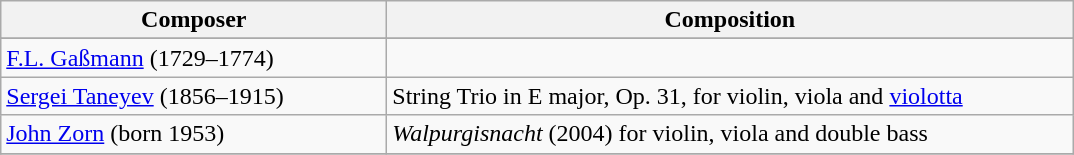<table class="wikitable">
<tr>
<th scope="col" width="250">Composer</th>
<th scope="col" width="450">Composition</th>
</tr>
<tr valign="top">
</tr>
<tr>
<td><a href='#'>F.L. Gaßmann</a> (1729–1774)</td>
<td></td>
</tr>
<tr>
<td><a href='#'>Sergei Taneyev</a> (1856–1915)</td>
<td>String Trio in E major, Op. 31, for violin, viola and <a href='#'>violotta</a></td>
</tr>
<tr>
<td><a href='#'>John Zorn</a> (born 1953)</td>
<td><em>Walpurgisnacht</em> (2004) for violin, viola and double bass</td>
</tr>
<tr>
</tr>
</table>
